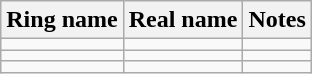<table class="wikitable sortable">
<tr>
<th>Ring name</th>
<th>Real name</th>
<th>Notes</th>
</tr>
<tr>
<td></td>
<td></td>
<td></td>
</tr>
<tr>
<td></td>
<td></td>
<td></td>
</tr>
<tr>
<td></td>
<td></td>
<td></td>
</tr>
</table>
